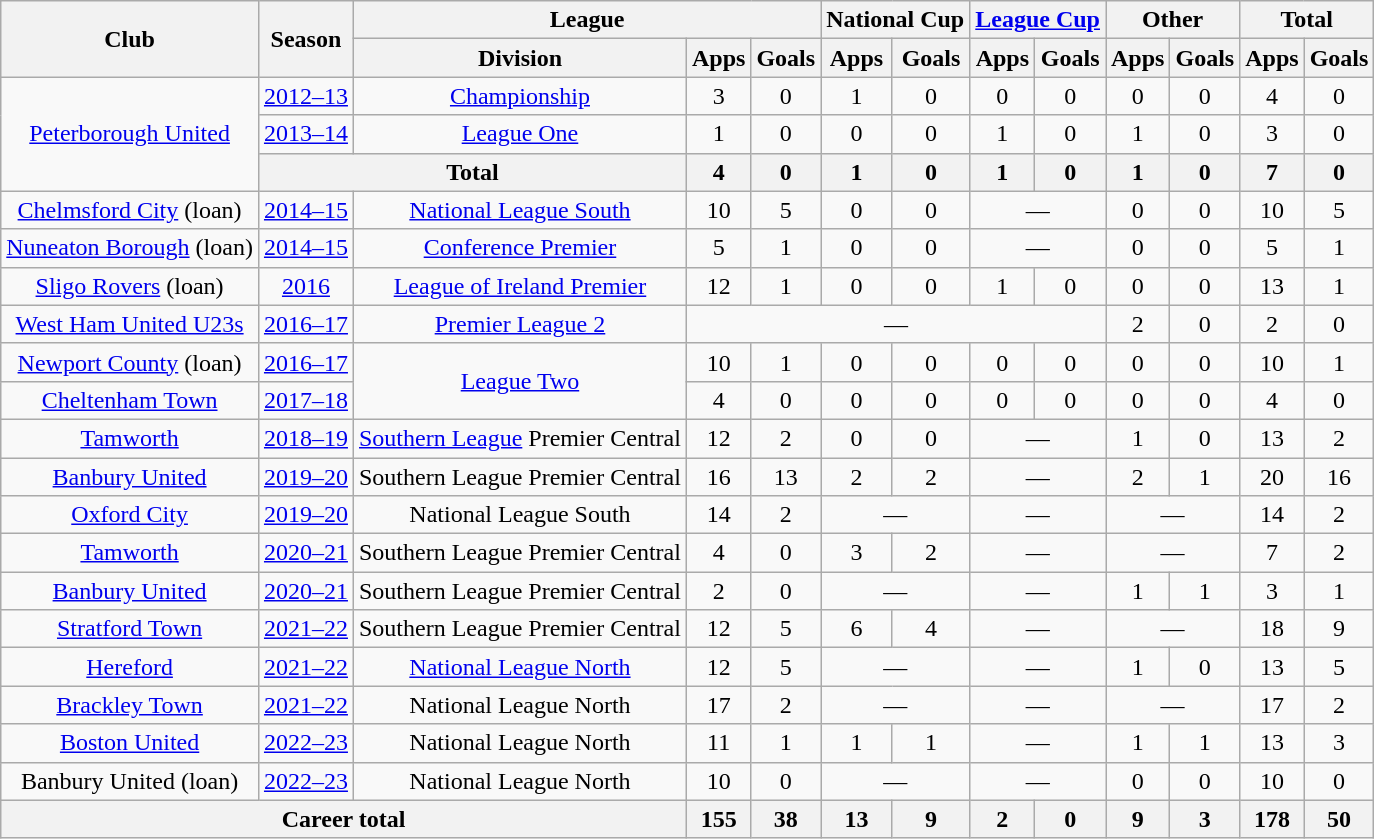<table class="wikitable" style="text-align:center">
<tr>
<th rowspan="2">Club</th>
<th rowspan="2">Season</th>
<th colspan="3">League</th>
<th colspan="2">National Cup</th>
<th colspan="2"><a href='#'>League Cup</a></th>
<th colspan="2">Other</th>
<th colspan="2">Total</th>
</tr>
<tr>
<th>Division</th>
<th>Apps</th>
<th>Goals</th>
<th>Apps</th>
<th>Goals</th>
<th>Apps</th>
<th>Goals</th>
<th>Apps</th>
<th>Goals</th>
<th>Apps</th>
<th>Goals</th>
</tr>
<tr>
<td rowspan="3"><a href='#'>Peterborough United</a></td>
<td><a href='#'>2012–13</a></td>
<td><a href='#'>Championship</a></td>
<td>3</td>
<td>0</td>
<td>1</td>
<td>0</td>
<td>0</td>
<td>0</td>
<td>0</td>
<td>0</td>
<td>4</td>
<td>0</td>
</tr>
<tr>
<td><a href='#'>2013–14</a></td>
<td><a href='#'>League One</a></td>
<td>1</td>
<td>0</td>
<td>0</td>
<td>0</td>
<td>1</td>
<td>0</td>
<td>1</td>
<td>0</td>
<td>3</td>
<td>0</td>
</tr>
<tr>
<th colspan="2">Total</th>
<th>4</th>
<th>0</th>
<th>1</th>
<th>0</th>
<th>1</th>
<th>0</th>
<th>1</th>
<th>0</th>
<th>7</th>
<th>0</th>
</tr>
<tr>
<td><a href='#'>Chelmsford City</a> (loan)</td>
<td><a href='#'>2014–15</a></td>
<td><a href='#'>National League South</a></td>
<td>10</td>
<td>5</td>
<td>0</td>
<td>0</td>
<td colspan="2">—</td>
<td>0</td>
<td>0</td>
<td>10</td>
<td>5</td>
</tr>
<tr>
<td><a href='#'>Nuneaton Borough</a> (loan)</td>
<td><a href='#'>2014–15</a></td>
<td><a href='#'>Conference Premier</a></td>
<td>5</td>
<td>1</td>
<td>0</td>
<td>0</td>
<td colspan="2">—</td>
<td>0</td>
<td>0</td>
<td>5</td>
<td>1</td>
</tr>
<tr>
<td><a href='#'>Sligo Rovers</a> (loan)</td>
<td><a href='#'>2016</a></td>
<td><a href='#'>League of Ireland Premier</a></td>
<td>12</td>
<td>1</td>
<td>0</td>
<td>0</td>
<td>1</td>
<td>0</td>
<td>0</td>
<td>0</td>
<td>13</td>
<td>1</td>
</tr>
<tr>
<td><a href='#'>West Ham United U23s</a></td>
<td><a href='#'>2016–17</a></td>
<td><a href='#'>Premier League 2</a></td>
<td colspan="6">—</td>
<td>2</td>
<td>0</td>
<td>2</td>
<td>0</td>
</tr>
<tr>
<td><a href='#'>Newport County</a> (loan)</td>
<td><a href='#'>2016–17</a></td>
<td rowspan="2"><a href='#'>League Two</a></td>
<td>10</td>
<td>1</td>
<td>0</td>
<td>0</td>
<td>0</td>
<td>0</td>
<td>0</td>
<td>0</td>
<td>10</td>
<td>1</td>
</tr>
<tr>
<td><a href='#'>Cheltenham Town</a></td>
<td><a href='#'>2017–18</a></td>
<td>4</td>
<td>0</td>
<td>0</td>
<td>0</td>
<td>0</td>
<td>0</td>
<td>0</td>
<td>0</td>
<td>4</td>
<td>0</td>
</tr>
<tr>
<td><a href='#'>Tamworth</a></td>
<td><a href='#'>2018–19</a></td>
<td><a href='#'>Southern League</a> Premier Central</td>
<td>12</td>
<td>2</td>
<td>0</td>
<td>0</td>
<td colspan="2">—</td>
<td>1</td>
<td>0</td>
<td>13</td>
<td>2</td>
</tr>
<tr>
<td><a href='#'>Banbury United</a></td>
<td><a href='#'>2019–20</a></td>
<td>Southern League Premier Central</td>
<td>16</td>
<td>13</td>
<td>2</td>
<td>2</td>
<td colspan="2">—</td>
<td>2</td>
<td>1</td>
<td>20</td>
<td>16</td>
</tr>
<tr>
<td><a href='#'>Oxford City</a></td>
<td><a href='#'>2019–20</a></td>
<td>National League South</td>
<td>14</td>
<td>2</td>
<td colspan="2">—</td>
<td colspan="2">—</td>
<td colspan="2">—</td>
<td>14</td>
<td>2</td>
</tr>
<tr>
<td><a href='#'>Tamworth</a></td>
<td><a href='#'>2020–21</a></td>
<td>Southern League Premier Central</td>
<td>4</td>
<td>0</td>
<td>3</td>
<td>2</td>
<td colspan="2">—</td>
<td colspan="2">—</td>
<td>7</td>
<td>2</td>
</tr>
<tr>
<td><a href='#'>Banbury United</a></td>
<td><a href='#'>2020–21</a></td>
<td>Southern League Premier Central</td>
<td>2</td>
<td>0</td>
<td colspan="2">—</td>
<td colspan="2">—</td>
<td>1</td>
<td>1</td>
<td>3</td>
<td>1</td>
</tr>
<tr>
<td><a href='#'>Stratford Town</a></td>
<td><a href='#'>2021–22</a></td>
<td>Southern League Premier Central</td>
<td>12</td>
<td>5</td>
<td>6</td>
<td>4</td>
<td colspan="2">—</td>
<td colspan="2">—</td>
<td>18</td>
<td>9</td>
</tr>
<tr>
<td><a href='#'>Hereford</a></td>
<td><a href='#'>2021–22</a></td>
<td><a href='#'>National League North</a></td>
<td>12</td>
<td>5</td>
<td colspan="2">—</td>
<td colspan="2">—</td>
<td>1</td>
<td>0</td>
<td>13</td>
<td>5</td>
</tr>
<tr>
<td><a href='#'>Brackley Town</a></td>
<td><a href='#'>2021–22</a></td>
<td>National League North</td>
<td>17</td>
<td>2</td>
<td colspan="2">—</td>
<td colspan="2">—</td>
<td colspan="2">—</td>
<td>17</td>
<td>2</td>
</tr>
<tr>
<td><a href='#'>Boston United</a></td>
<td><a href='#'>2022–23</a></td>
<td>National League North</td>
<td>11</td>
<td>1</td>
<td>1</td>
<td>1</td>
<td colspan="2">—</td>
<td>1</td>
<td>1</td>
<td>13</td>
<td>3</td>
</tr>
<tr>
<td>Banbury United (loan)</td>
<td><a href='#'>2022–23</a></td>
<td>National League North</td>
<td>10</td>
<td>0</td>
<td colspan="2">—</td>
<td colspan="2">—</td>
<td>0</td>
<td>0</td>
<td>10</td>
<td>0</td>
</tr>
<tr>
<th colspan="3">Career total</th>
<th>155</th>
<th>38</th>
<th>13</th>
<th>9</th>
<th>2</th>
<th>0</th>
<th>9</th>
<th>3</th>
<th>178</th>
<th>50</th>
</tr>
</table>
